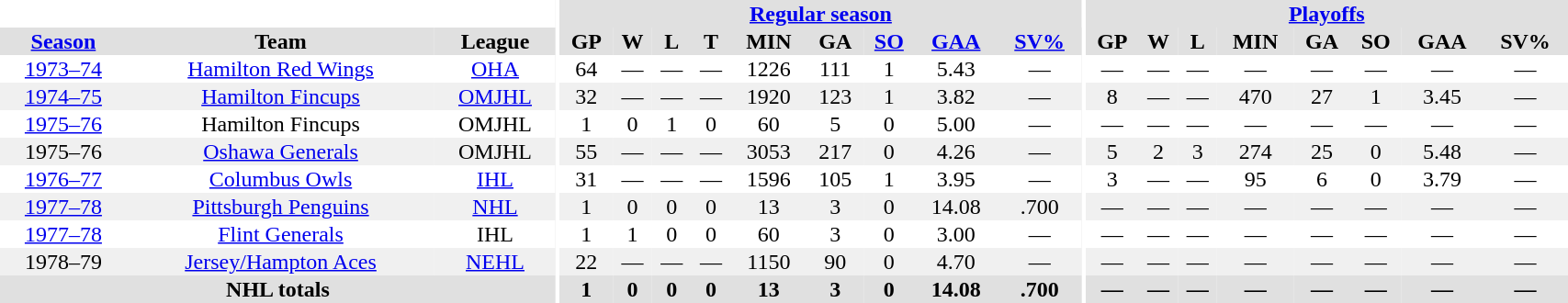<table border="0" cellpadding="1" cellspacing="0" style="width:90%; text-align:center;">
<tr bgcolor="#e0e0e0">
<th colspan="3" bgcolor="#ffffff"></th>
<th rowspan="99" bgcolor="#ffffff"></th>
<th colspan="9" bgcolor="#e0e0e0"><a href='#'>Regular season</a></th>
<th rowspan="99" bgcolor="#ffffff"></th>
<th colspan="8" bgcolor="#e0e0e0"><a href='#'>Playoffs</a></th>
</tr>
<tr bgcolor="#e0e0e0">
<th><a href='#'>Season</a></th>
<th>Team</th>
<th>League</th>
<th>GP</th>
<th>W</th>
<th>L</th>
<th>T</th>
<th>MIN</th>
<th>GA</th>
<th><a href='#'>SO</a></th>
<th><a href='#'>GAA</a></th>
<th><a href='#'>SV%</a></th>
<th>GP</th>
<th>W</th>
<th>L</th>
<th>MIN</th>
<th>GA</th>
<th>SO</th>
<th>GAA</th>
<th>SV%</th>
</tr>
<tr>
<td><a href='#'>1973–74</a></td>
<td><a href='#'>Hamilton Red Wings</a></td>
<td><a href='#'>OHA</a></td>
<td>64</td>
<td>—</td>
<td>—</td>
<td>—</td>
<td>1226</td>
<td>111</td>
<td>1</td>
<td>5.43</td>
<td>—</td>
<td>—</td>
<td>—</td>
<td>—</td>
<td>—</td>
<td>—</td>
<td>—</td>
<td>—</td>
<td>—</td>
</tr>
<tr bgcolor="#f0f0f0">
<td><a href='#'>1974–75</a></td>
<td><a href='#'>Hamilton Fincups</a></td>
<td><a href='#'>OMJHL</a></td>
<td>32</td>
<td>—</td>
<td>—</td>
<td>—</td>
<td>1920</td>
<td>123</td>
<td>1</td>
<td>3.82</td>
<td>—</td>
<td>8</td>
<td>—</td>
<td>—</td>
<td>470</td>
<td>27</td>
<td>1</td>
<td>3.45</td>
<td>—</td>
</tr>
<tr>
<td><a href='#'>1975–76</a></td>
<td>Hamilton Fincups</td>
<td>OMJHL</td>
<td>1</td>
<td>0</td>
<td>1</td>
<td>0</td>
<td>60</td>
<td>5</td>
<td>0</td>
<td>5.00</td>
<td>—</td>
<td>—</td>
<td>—</td>
<td>—</td>
<td>—</td>
<td>—</td>
<td>—</td>
<td>—</td>
<td>—</td>
</tr>
<tr bgcolor="#f0f0f0">
<td>1975–76</td>
<td><a href='#'>Oshawa Generals</a></td>
<td>OMJHL</td>
<td>55</td>
<td>—</td>
<td>—</td>
<td>—</td>
<td>3053</td>
<td>217</td>
<td>0</td>
<td>4.26</td>
<td>—</td>
<td>5</td>
<td>2</td>
<td>3</td>
<td>274</td>
<td>25</td>
<td>0</td>
<td>5.48</td>
<td>—</td>
</tr>
<tr>
<td><a href='#'>1976–77</a></td>
<td><a href='#'>Columbus Owls</a></td>
<td><a href='#'>IHL</a></td>
<td>31</td>
<td>—</td>
<td>—</td>
<td>—</td>
<td>1596</td>
<td>105</td>
<td>1</td>
<td>3.95</td>
<td>—</td>
<td>3</td>
<td>—</td>
<td>—</td>
<td>95</td>
<td>6</td>
<td>0</td>
<td>3.79</td>
<td>—</td>
</tr>
<tr bgcolor="#f0f0f0">
<td><a href='#'>1977–78</a></td>
<td><a href='#'>Pittsburgh Penguins</a></td>
<td><a href='#'>NHL</a></td>
<td>1</td>
<td>0</td>
<td>0</td>
<td>0</td>
<td>13</td>
<td>3</td>
<td>0</td>
<td>14.08</td>
<td>.700</td>
<td>—</td>
<td>—</td>
<td>—</td>
<td>—</td>
<td>—</td>
<td>—</td>
<td>—</td>
<td>—</td>
</tr>
<tr>
<td><a href='#'>1977–78</a></td>
<td><a href='#'>Flint Generals</a></td>
<td>IHL</td>
<td>1</td>
<td>1</td>
<td>0</td>
<td>0</td>
<td>60</td>
<td>3</td>
<td>0</td>
<td>3.00</td>
<td>—</td>
<td>—</td>
<td>—</td>
<td>—</td>
<td>—</td>
<td>—</td>
<td>—</td>
<td>—</td>
<td>—</td>
</tr>
<tr bgcolor="#f0f0f0">
<td>1978–79</td>
<td><a href='#'>Jersey/Hampton Aces</a></td>
<td><a href='#'>NEHL</a></td>
<td>22</td>
<td>—</td>
<td>—</td>
<td>—</td>
<td>1150</td>
<td>90</td>
<td>0</td>
<td>4.70</td>
<td>—</td>
<td>—</td>
<td>—</td>
<td>—</td>
<td>—</td>
<td>—</td>
<td>—</td>
<td>—</td>
<td>—</td>
</tr>
<tr bgcolor="#e0e0e0">
<th colspan=3>NHL totals</th>
<th>1</th>
<th>0</th>
<th>0</th>
<th>0</th>
<th>13</th>
<th>3</th>
<th>0</th>
<th>14.08</th>
<th>.700</th>
<th>—</th>
<th>—</th>
<th>—</th>
<th>—</th>
<th>—</th>
<th>—</th>
<th>—</th>
<th>—</th>
</tr>
</table>
